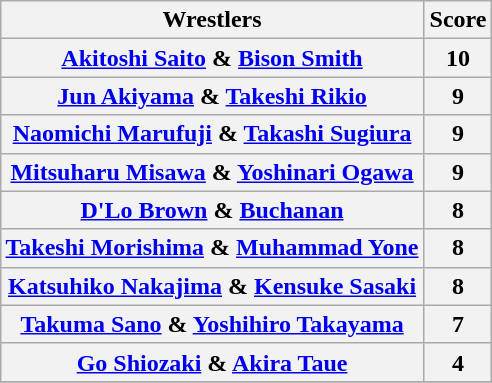<table class="wikitable" style="margin: 1em auto 1em auto">
<tr>
<th>Wrestlers</th>
<th>Score</th>
</tr>
<tr>
<th><a href='#'>Akitoshi Saito</a> & <a href='#'>Bison Smith</a></th>
<th>10</th>
</tr>
<tr>
<th><a href='#'>Jun Akiyama</a> & <a href='#'>Takeshi Rikio</a></th>
<th>9</th>
</tr>
<tr>
<th><a href='#'>Naomichi Marufuji</a> & <a href='#'>Takashi Sugiura</a> </th>
<th>9</th>
</tr>
<tr>
<th><a href='#'>Mitsuharu Misawa</a> & <a href='#'>Yoshinari Ogawa</a></th>
<th>9</th>
</tr>
<tr>
<th><a href='#'>D'Lo Brown</a> & <a href='#'>Buchanan</a></th>
<th>8</th>
</tr>
<tr>
<th><a href='#'>Takeshi Morishima</a> & <a href='#'>Muhammad Yone</a></th>
<th>8</th>
</tr>
<tr>
<th><a href='#'>Katsuhiko Nakajima</a> & <a href='#'>Kensuke Sasaki</a></th>
<th>8</th>
</tr>
<tr>
<th><a href='#'>Takuma Sano</a> & <a href='#'>Yoshihiro Takayama</a></th>
<th>7</th>
</tr>
<tr>
<th><a href='#'>Go Shiozaki</a> & <a href='#'>Akira Taue</a></th>
<th>4</th>
</tr>
<tr>
</tr>
</table>
